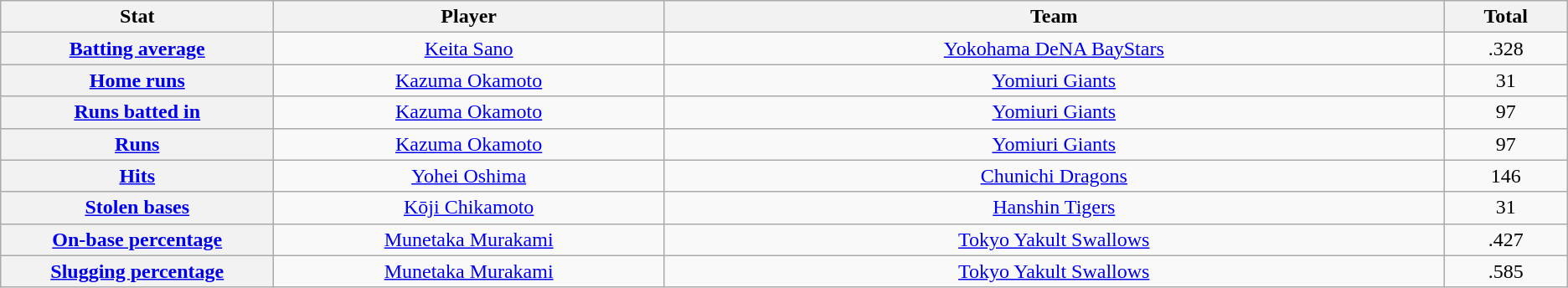<table class="wikitable" style="text-align:center;">
<tr>
<th scope="col" width="7%">Stat</th>
<th scope="col" width="10%">Player</th>
<th scope="col" width="20%">Team</th>
<th scope="col" width="3%">Total</th>
</tr>
<tr>
<th scope="row" style="text-align:center;"><a href='#'>Batting average</a></th>
<td><a href='#'>Keita Sano</a></td>
<td><a href='#'>Yokohama DeNA BayStars</a></td>
<td>.328</td>
</tr>
<tr>
<th scope="row" style="text-align:center;"><a href='#'>Home runs</a></th>
<td><a href='#'>Kazuma Okamoto</a></td>
<td><a href='#'>Yomiuri Giants</a></td>
<td>31</td>
</tr>
<tr>
<th scope="row" style="text-align:center;"><a href='#'>Runs batted in</a></th>
<td><a href='#'>Kazuma Okamoto</a></td>
<td><a href='#'>Yomiuri Giants</a></td>
<td>97</td>
</tr>
<tr>
<th scope="row" style="text-align:center;"><a href='#'>Runs</a></th>
<td><a href='#'>Kazuma Okamoto</a></td>
<td><a href='#'>Yomiuri Giants</a></td>
<td>97</td>
</tr>
<tr>
<th scope="row" style="text-align:center;"><a href='#'>Hits</a></th>
<td><a href='#'>Yohei Oshima</a></td>
<td><a href='#'>Chunichi Dragons</a></td>
<td>146</td>
</tr>
<tr>
<th scope="row" style="text-align:center;"><a href='#'>Stolen bases</a></th>
<td><a href='#'>Kōji Chikamoto</a></td>
<td><a href='#'>Hanshin Tigers</a></td>
<td>31</td>
</tr>
<tr>
<th scope="row" style="text-align:center;"><a href='#'>On-base percentage</a></th>
<td><a href='#'>Munetaka Murakami</a></td>
<td><a href='#'>Tokyo Yakult Swallows</a></td>
<td>.427</td>
</tr>
<tr>
<th scope="row" style="text-align:center;"><a href='#'>Slugging percentage</a></th>
<td><a href='#'>Munetaka Murakami</a></td>
<td><a href='#'>Tokyo Yakult Swallows</a></td>
<td>.585</td>
</tr>
</table>
